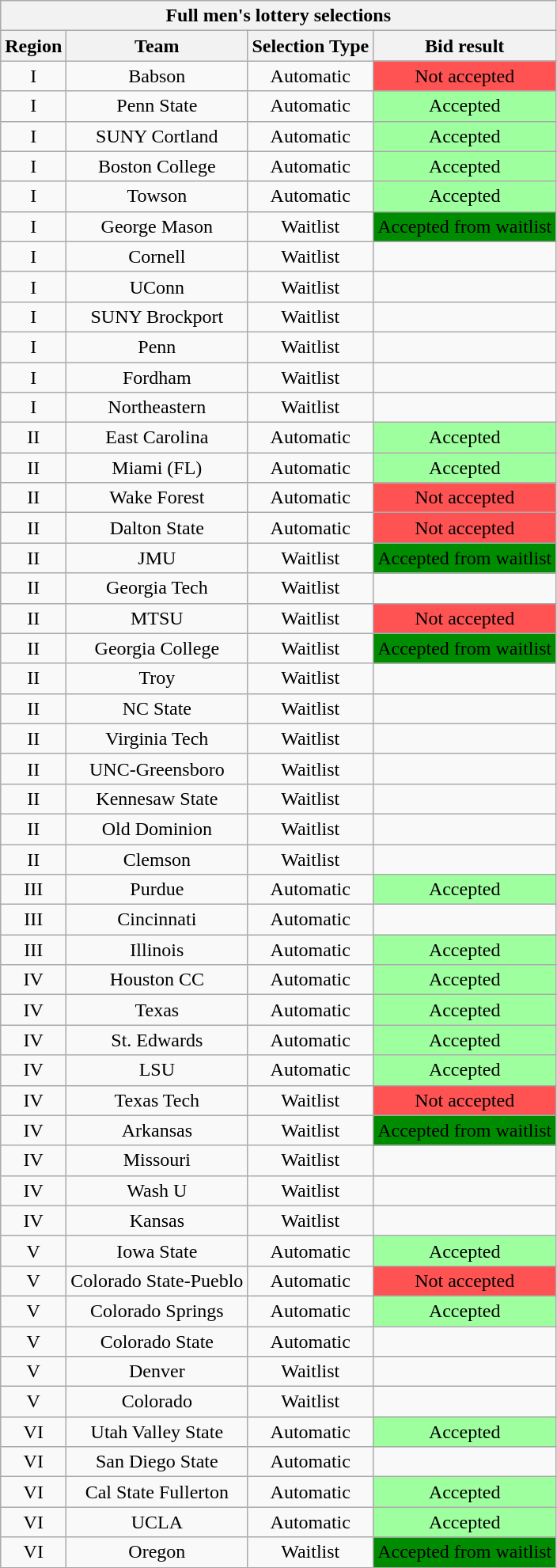<table class="wikitable sortable mw-collapsible mw-collapsed" style="text-align:center">
<tr>
<th colspan="4">Full men's lottery selections</th>
</tr>
<tr>
<th>Region</th>
<th>Team</th>
<th>Selection Type</th>
<th>Bid result</th>
</tr>
<tr>
<td>I</td>
<td>Babson</td>
<td>Automatic</td>
<td bgcolor=ff5353>Not accepted</td>
</tr>
<tr>
<td>I</td>
<td>Penn State</td>
<td>Automatic</td>
<td bgcolor=9eff9e>Accepted</td>
</tr>
<tr>
<td>I</td>
<td>SUNY Cortland</td>
<td>Automatic</td>
<td bgcolor=9eff9e>Accepted</td>
</tr>
<tr>
<td>I</td>
<td>Boston College</td>
<td>Automatic</td>
<td bgcolor=9eff9e>Accepted</td>
</tr>
<tr>
<td>I</td>
<td>Towson</td>
<td>Automatic</td>
<td bgcolor=9eff9e>Accepted</td>
</tr>
<tr>
<td>I</td>
<td>George Mason</td>
<td>Waitlist</td>
<td bgcolor=008c00>Accepted from waitlist</td>
</tr>
<tr>
<td>I</td>
<td>Cornell</td>
<td>Waitlist</td>
<td></td>
</tr>
<tr>
<td>I</td>
<td>UConn</td>
<td>Waitlist</td>
<td></td>
</tr>
<tr>
<td>I</td>
<td>SUNY Brockport</td>
<td>Waitlist</td>
<td></td>
</tr>
<tr>
<td>I</td>
<td>Penn</td>
<td>Waitlist</td>
<td></td>
</tr>
<tr>
<td>I</td>
<td>Fordham</td>
<td>Waitlist</td>
<td></td>
</tr>
<tr>
<td>I</td>
<td>Northeastern</td>
<td>Waitlist</td>
<td></td>
</tr>
<tr>
<td>II</td>
<td>East Carolina</td>
<td>Automatic</td>
<td bgcolor=9eff9e>Accepted</td>
</tr>
<tr>
<td>II</td>
<td>Miami (FL)</td>
<td>Automatic</td>
<td bgcolor=9eff9e>Accepted</td>
</tr>
<tr>
<td>II</td>
<td>Wake Forest</td>
<td>Automatic</td>
<td bgcolor=ff5353>Not accepted</td>
</tr>
<tr>
<td>II</td>
<td>Dalton State</td>
<td>Automatic</td>
<td bgcolor=ff5353>Not accepted</td>
</tr>
<tr>
<td>II</td>
<td>JMU</td>
<td>Waitlist</td>
<td bgcolor=008c00>Accepted from waitlist</td>
</tr>
<tr>
<td>II</td>
<td>Georgia Tech</td>
<td>Waitlist</td>
<td></td>
</tr>
<tr>
<td>II</td>
<td>MTSU</td>
<td>Waitlist</td>
<td bgcolor=ff5353>Not accepted</td>
</tr>
<tr>
<td>II</td>
<td>Georgia College</td>
<td>Waitlist</td>
<td bgcolor=008c00>Accepted from waitlist</td>
</tr>
<tr>
<td>II</td>
<td>Troy</td>
<td>Waitlist</td>
<td></td>
</tr>
<tr>
<td>II</td>
<td>NC State</td>
<td>Waitlist</td>
<td></td>
</tr>
<tr>
<td>II</td>
<td>Virginia Tech</td>
<td>Waitlist</td>
<td></td>
</tr>
<tr>
<td>II</td>
<td>UNC-Greensboro</td>
<td>Waitlist</td>
<td></td>
</tr>
<tr>
<td>II</td>
<td>Kennesaw State</td>
<td>Waitlist</td>
<td></td>
</tr>
<tr>
<td>II</td>
<td>Old Dominion</td>
<td>Waitlist</td>
<td></td>
</tr>
<tr>
<td>II</td>
<td>Clemson</td>
<td>Waitlist</td>
<td></td>
</tr>
<tr>
<td>III</td>
<td>Purdue</td>
<td>Automatic</td>
<td bgcolor=9eff9e>Accepted</td>
</tr>
<tr>
<td>III</td>
<td>Cincinnati</td>
<td>Automatic</td>
<td></td>
</tr>
<tr>
<td>III</td>
<td>Illinois</td>
<td>Automatic</td>
<td bgcolor=9eff9e>Accepted</td>
</tr>
<tr>
<td>IV</td>
<td>Houston CC</td>
<td>Automatic</td>
<td bgcolor=9eff9e>Accepted</td>
</tr>
<tr>
<td>IV</td>
<td>Texas</td>
<td>Automatic</td>
<td bgcolor=9eff9e>Accepted</td>
</tr>
<tr>
<td>IV</td>
<td>St. Edwards</td>
<td>Automatic</td>
<td bgcolor=9eff9e>Accepted</td>
</tr>
<tr>
<td>IV</td>
<td>LSU</td>
<td>Automatic</td>
<td bgcolor=9eff9e>Accepted</td>
</tr>
<tr>
<td>IV</td>
<td>Texas Tech</td>
<td>Waitlist</td>
<td bgcolor=ff5353>Not accepted</td>
</tr>
<tr>
<td>IV</td>
<td>Arkansas</td>
<td>Waitlist</td>
<td bgcolor=008c00>Accepted from waitlist</td>
</tr>
<tr>
<td>IV</td>
<td>Missouri</td>
<td>Waitlist</td>
<td></td>
</tr>
<tr>
<td>IV</td>
<td>Wash U</td>
<td>Waitlist</td>
<td></td>
</tr>
<tr>
<td>IV</td>
<td>Kansas</td>
<td>Waitlist</td>
<td></td>
</tr>
<tr>
<td>V</td>
<td>Iowa State</td>
<td>Automatic</td>
<td bgcolor=9eff9e>Accepted</td>
</tr>
<tr>
<td>V</td>
<td>Colorado State-Pueblo</td>
<td>Automatic</td>
<td bgcolor=ff5353>Not accepted</td>
</tr>
<tr>
<td>V</td>
<td>Colorado Springs</td>
<td>Automatic</td>
<td bgcolor=9eff9e>Accepted</td>
</tr>
<tr>
<td>V</td>
<td>Colorado State</td>
<td>Automatic</td>
<td></td>
</tr>
<tr>
<td>V</td>
<td>Denver</td>
<td>Waitlist</td>
<td></td>
</tr>
<tr>
<td>V</td>
<td>Colorado</td>
<td>Waitlist</td>
<td></td>
</tr>
<tr>
<td>VI</td>
<td>Utah Valley State</td>
<td>Automatic</td>
<td bgcolor=9eff9e>Accepted</td>
</tr>
<tr>
<td>VI</td>
<td>San Diego State</td>
<td>Automatic</td>
<td></td>
</tr>
<tr>
<td>VI</td>
<td>Cal State Fullerton</td>
<td>Automatic</td>
<td bgcolor=9eff9e>Accepted</td>
</tr>
<tr>
<td>VI</td>
<td>UCLA</td>
<td>Automatic</td>
<td bgcolor=9eff9e>Accepted</td>
</tr>
<tr>
<td>VI</td>
<td>Oregon</td>
<td>Waitlist</td>
<td bgcolor=008c00>Accepted from waitlist</td>
</tr>
</table>
